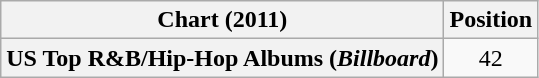<table class="wikitable plainrowheaders">
<tr>
<th scope="col">Chart (2011)</th>
<th scope="col">Position</th>
</tr>
<tr>
<th scope="row">US Top R&B/Hip-Hop Albums (<em>Billboard</em>)</th>
<td style="text-align:center;">42</td>
</tr>
</table>
